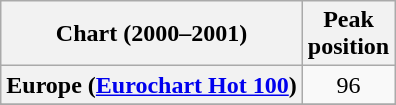<table class="wikitable sortable plainrowheaders" style="text-align:center">
<tr>
<th>Chart (2000–2001)</th>
<th>Peak<br>position</th>
</tr>
<tr>
<th scope="row">Europe (<a href='#'>Eurochart Hot 100</a>)</th>
<td>96</td>
</tr>
<tr>
</tr>
<tr>
</tr>
<tr>
</tr>
</table>
